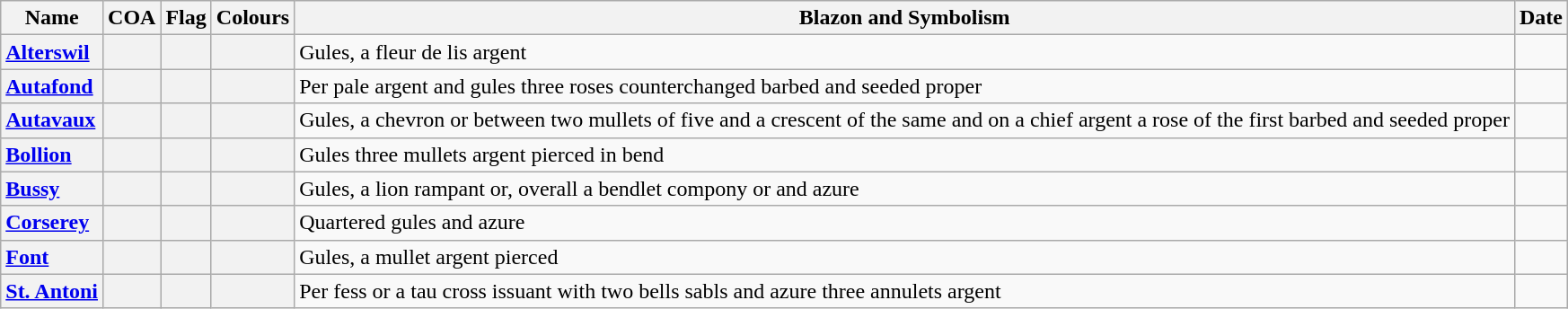<table class="sortable wikitable">
<tr>
<th scope="col">Name</th>
<th scope="col">COA</th>
<th scope="col">Flag</th>
<th scope="col">Colours</th>
<th scope="col">Blazon and Symbolism</th>
<th scope="col">Date</th>
</tr>
<tr>
<th scope="row" style="text-align: left;"><a href='#'>Alterswil</a></th>
<th></th>
<th></th>
<th></th>
<td>Gules, a fleur de lis argent</td>
<td></td>
</tr>
<tr>
<th scope="row" style="text-align: left;"><a href='#'>Autafond</a></th>
<th></th>
<th></th>
<th></th>
<td>Per pale argent and gules three roses counterchanged barbed and seeded proper</td>
<td></td>
</tr>
<tr>
<th scope="row" style="text-align: left;"><a href='#'>Autavaux</a></th>
<th></th>
<th></th>
<th></th>
<td>Gules, a chevron or between two mullets of five and a crescent of the same and on a chief argent a rose of the first barbed and seeded proper</td>
<td></td>
</tr>
<tr>
<th scope="row" style="text-align: left;"><a href='#'>Bollion</a></th>
<th></th>
<th></th>
<th></th>
<td>Gules three mullets argent pierced in bend</td>
<td></td>
</tr>
<tr>
<th scope="row" style="text-align: left;"><a href='#'>Bussy</a></th>
<th></th>
<th></th>
<th></th>
<td>Gules, a lion rampant or, overall a bendlet compony or and azure</td>
<td></td>
</tr>
<tr>
<th scope="row" style="text-align: left;"><a href='#'>Corserey</a></th>
<th></th>
<th></th>
<th></th>
<td>Quartered gules and azure</td>
<td></td>
</tr>
<tr>
<th scope="row" style="text-align: left;"><a href='#'>Font</a></th>
<th></th>
<th></th>
<th></th>
<td>Gules, a mullet argent pierced</td>
<td></td>
</tr>
<tr>
<th scope="row" style="text-align: left;"><a href='#'>St. Antoni</a></th>
<th></th>
<th></th>
<th></th>
<td>Per fess or a tau cross issuant with two bells sabls and azure three annulets argent</td>
<td></td>
</tr>
</table>
